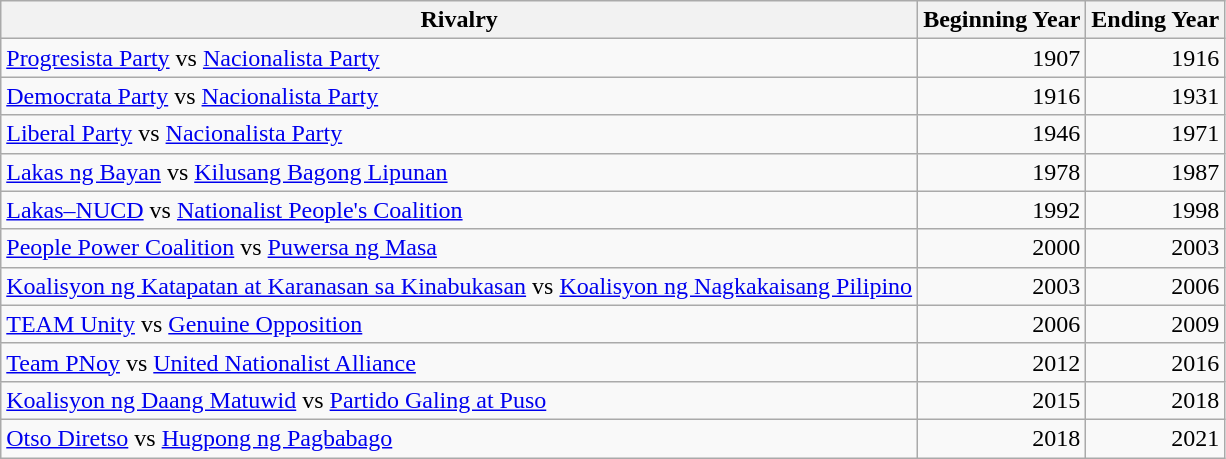<table class="wikitable sortable">
<tr>
<th>Rivalry</th>
<th>Beginning Year</th>
<th>Ending Year</th>
</tr>
<tr>
<td><a href='#'>Progresista Party</a> vs <a href='#'>Nacionalista Party</a></td>
<td style="text-align:right;">1907</td>
<td style="text-align:right;">1916</td>
</tr>
<tr>
<td><a href='#'>Democrata Party</a> vs <a href='#'>Nacionalista Party</a></td>
<td style="text-align:right;">1916</td>
<td style="text-align:right;">1931</td>
</tr>
<tr>
<td><a href='#'>Liberal Party</a> vs <a href='#'>Nacionalista Party</a></td>
<td style="text-align:right;">1946</td>
<td style="text-align:right;">1971</td>
</tr>
<tr>
<td><a href='#'>Lakas ng Bayan</a> vs <a href='#'>Kilusang Bagong Lipunan</a></td>
<td style="text-align:right;">1978</td>
<td style="text-align:right;">1987</td>
</tr>
<tr>
<td><a href='#'>Lakas–NUCD</a> vs <a href='#'>Nationalist People's Coalition</a></td>
<td style="text-align:right;">1992</td>
<td style="text-align:right;">1998</td>
</tr>
<tr>
<td><a href='#'>People Power Coalition</a> vs <a href='#'>Puwersa ng Masa</a></td>
<td style="text-align:right;">2000</td>
<td style="text-align:right;">2003</td>
</tr>
<tr>
<td><a href='#'>Koalisyon ng Katapatan at Karanasan sa Kinabukasan</a> vs <a href='#'>Koalisyon ng Nagkakaisang Pilipino</a></td>
<td style="text-align:right;">2003</td>
<td style="text-align:right;">2006</td>
</tr>
<tr>
<td><a href='#'>TEAM Unity</a> vs <a href='#'>Genuine Opposition</a></td>
<td style="text-align:right;">2006</td>
<td style="text-align:right;">2009</td>
</tr>
<tr>
<td><a href='#'>Team PNoy</a> vs <a href='#'>United Nationalist Alliance</a></td>
<td style="text-align:right;">2012</td>
<td style="text-align:right;">2016</td>
</tr>
<tr>
<td><a href='#'>Koalisyon ng Daang Matuwid</a> vs <a href='#'>Partido Galing at Puso</a></td>
<td style="text-align:right;">2015</td>
<td style="text-align:right;">2018</td>
</tr>
<tr>
<td><a href='#'>Otso Diretso</a> vs <a href='#'>Hugpong ng Pagbabago</a></td>
<td style="text-align:right;">2018</td>
<td style="text-align:right;">2021</td>
</tr>
</table>
